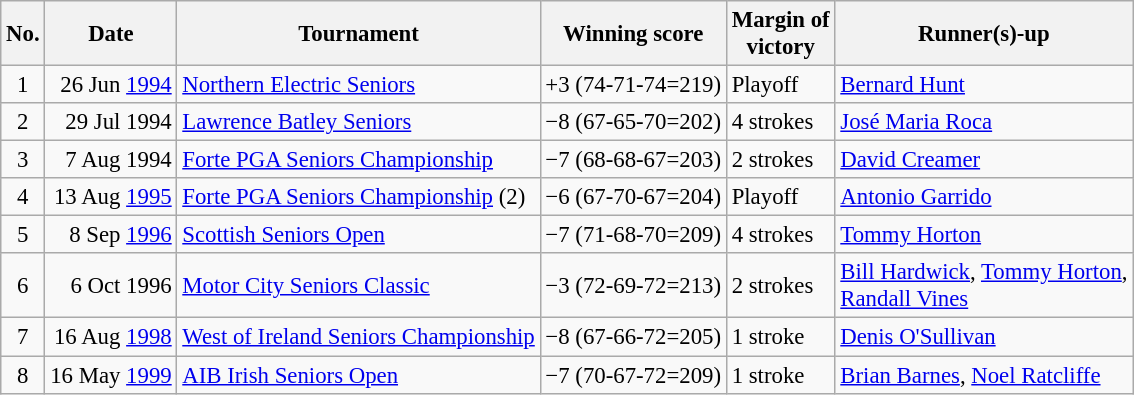<table class="wikitable" style="font-size:95%;">
<tr>
<th>No.</th>
<th>Date</th>
<th>Tournament</th>
<th>Winning score</th>
<th>Margin of<br>victory</th>
<th>Runner(s)-up</th>
</tr>
<tr>
<td align=center>1</td>
<td align=right>26 Jun <a href='#'>1994</a></td>
<td><a href='#'>Northern Electric Seniors</a></td>
<td>+3 (74-71-74=219)</td>
<td>Playoff</td>
<td> <a href='#'>Bernard Hunt</a></td>
</tr>
<tr>
<td align=center>2</td>
<td align=right>29 Jul 1994</td>
<td><a href='#'>Lawrence Batley Seniors</a></td>
<td>−8 (67-65-70=202)</td>
<td>4 strokes</td>
<td> <a href='#'>José Maria Roca</a></td>
</tr>
<tr>
<td align=center>3</td>
<td align=right>7 Aug 1994</td>
<td><a href='#'>Forte PGA Seniors Championship</a></td>
<td>−7 (68-68-67=203)</td>
<td>2 strokes</td>
<td> <a href='#'>David Creamer</a></td>
</tr>
<tr>
<td align=center>4</td>
<td align=right>13 Aug <a href='#'>1995</a></td>
<td><a href='#'>Forte PGA Seniors Championship</a> (2)</td>
<td>−6 (67-70-67=204)</td>
<td>Playoff</td>
<td> <a href='#'>Antonio Garrido</a></td>
</tr>
<tr>
<td align=center>5</td>
<td align=right>8 Sep <a href='#'>1996</a></td>
<td><a href='#'>Scottish Seniors Open</a></td>
<td>−7 (71-68-70=209)</td>
<td>4 strokes</td>
<td> <a href='#'>Tommy Horton</a></td>
</tr>
<tr>
<td align=center>6</td>
<td align=right>6 Oct 1996</td>
<td><a href='#'>Motor City Seniors Classic</a></td>
<td>−3 (72-69-72=213)</td>
<td>2 strokes</td>
<td> <a href='#'>Bill Hardwick</a>,  <a href='#'>Tommy Horton</a>,<br> <a href='#'>Randall Vines</a></td>
</tr>
<tr>
<td align=center>7</td>
<td align=right>16 Aug <a href='#'>1998</a></td>
<td><a href='#'>West of Ireland Seniors Championship</a></td>
<td>−8 (67-66-72=205)</td>
<td>1 stroke</td>
<td> <a href='#'>Denis O'Sullivan</a></td>
</tr>
<tr>
<td align=center>8</td>
<td align=right>16 May <a href='#'>1999</a></td>
<td><a href='#'>AIB Irish Seniors Open</a></td>
<td>−7 (70-67-72=209)</td>
<td>1 stroke</td>
<td> <a href='#'>Brian Barnes</a>,  <a href='#'>Noel Ratcliffe</a></td>
</tr>
</table>
